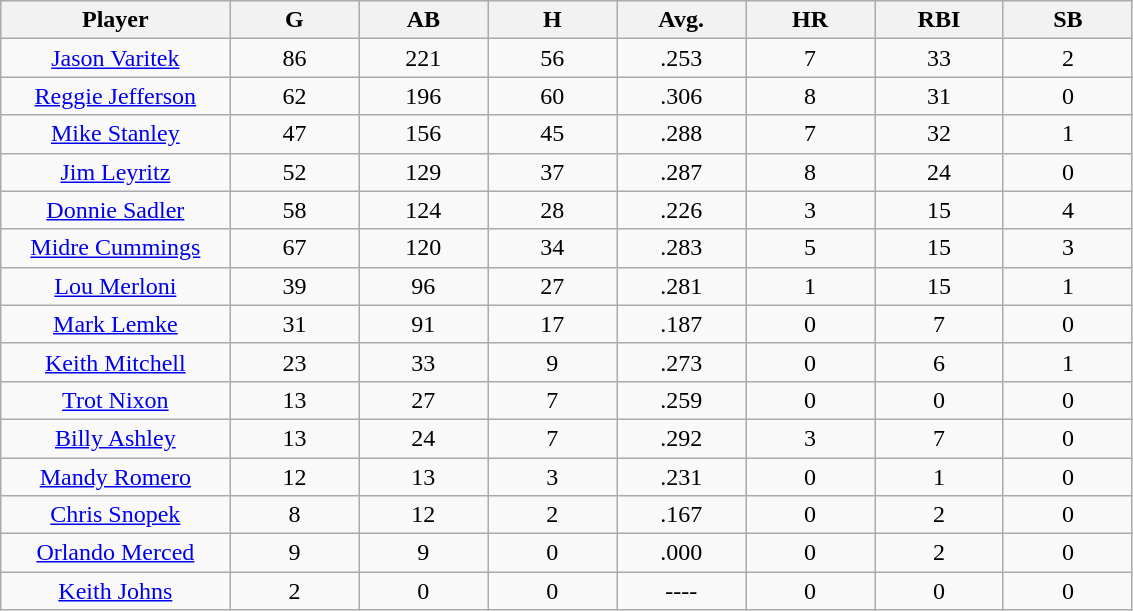<table class="wikitable sortable">
<tr>
<th bgcolor="#DDDDFF" width="16%">Player</th>
<th bgcolor="#DDDDFF" width="9%">G</th>
<th bgcolor="#DDDDFF" width="9%">AB</th>
<th bgcolor="#DDDDFF" width="9%">H</th>
<th bgcolor="#DDDDFF" width="9%">Avg.</th>
<th bgcolor="#DDDDFF" width="9%">HR</th>
<th bgcolor="#DDDDFF" width="9%">RBI</th>
<th bgcolor="#DDDDFF" width="9%">SB</th>
</tr>
<tr align="center">
<td><a href='#'>Jason Varitek</a></td>
<td>86</td>
<td>221</td>
<td>56</td>
<td>.253</td>
<td>7</td>
<td>33</td>
<td>2</td>
</tr>
<tr align=center>
<td><a href='#'>Reggie Jefferson</a></td>
<td>62</td>
<td>196</td>
<td>60</td>
<td>.306</td>
<td>8</td>
<td>31</td>
<td>0</td>
</tr>
<tr align="center">
<td><a href='#'>Mike Stanley</a></td>
<td>47</td>
<td>156</td>
<td>45</td>
<td>.288</td>
<td>7</td>
<td>32</td>
<td>1</td>
</tr>
<tr align="center">
<td><a href='#'>Jim Leyritz</a></td>
<td>52</td>
<td>129</td>
<td>37</td>
<td>.287</td>
<td>8</td>
<td>24</td>
<td>0</td>
</tr>
<tr align="center">
<td><a href='#'>Donnie Sadler</a></td>
<td>58</td>
<td>124</td>
<td>28</td>
<td>.226</td>
<td>3</td>
<td>15</td>
<td>4</td>
</tr>
<tr align=center>
<td><a href='#'>Midre Cummings</a></td>
<td>67</td>
<td>120</td>
<td>34</td>
<td>.283</td>
<td>5</td>
<td>15</td>
<td>3</td>
</tr>
<tr align="center">
<td><a href='#'>Lou Merloni</a></td>
<td>39</td>
<td>96</td>
<td>27</td>
<td>.281</td>
<td>1</td>
<td>15</td>
<td>1</td>
</tr>
<tr align="center">
<td><a href='#'>Mark Lemke</a></td>
<td>31</td>
<td>91</td>
<td>17</td>
<td>.187</td>
<td>0</td>
<td>7</td>
<td>0</td>
</tr>
<tr align="center">
<td><a href='#'>Keith Mitchell</a></td>
<td>23</td>
<td>33</td>
<td>9</td>
<td>.273</td>
<td>0</td>
<td>6</td>
<td>1</td>
</tr>
<tr align="center">
<td><a href='#'>Trot Nixon</a></td>
<td>13</td>
<td>27</td>
<td>7</td>
<td>.259</td>
<td>0</td>
<td>0</td>
<td>0</td>
</tr>
<tr align="center">
<td><a href='#'>Billy Ashley</a></td>
<td>13</td>
<td>24</td>
<td>7</td>
<td>.292</td>
<td>3</td>
<td>7</td>
<td>0</td>
</tr>
<tr align="center">
<td><a href='#'>Mandy Romero</a></td>
<td>12</td>
<td>13</td>
<td>3</td>
<td>.231</td>
<td>0</td>
<td>1</td>
<td>0</td>
</tr>
<tr align="center">
<td><a href='#'>Chris Snopek</a></td>
<td>8</td>
<td>12</td>
<td>2</td>
<td>.167</td>
<td>0</td>
<td>2</td>
<td>0</td>
</tr>
<tr align="center">
<td><a href='#'>Orlando Merced</a></td>
<td>9</td>
<td>9</td>
<td>0</td>
<td>.000</td>
<td>0</td>
<td>2</td>
<td>0</td>
</tr>
<tr align="center">
<td><a href='#'>Keith Johns</a></td>
<td>2</td>
<td>0</td>
<td>0</td>
<td>----</td>
<td>0</td>
<td>0</td>
<td>0</td>
</tr>
</table>
